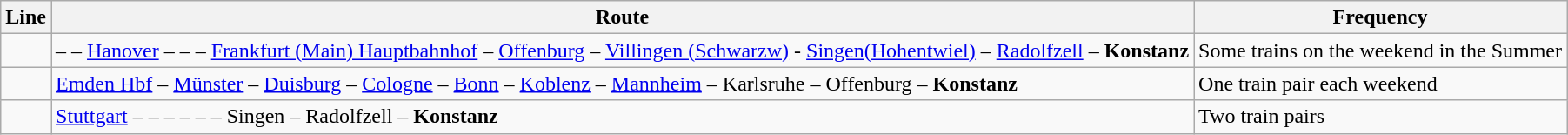<table class="wikitable">
<tr class="hintergrundfarbe6">
<th>Line</th>
<th>Route</th>
<th>Frequency</th>
</tr>
<tr>
<td></td>
<td> –  – <a href='#'>Hanover</a> –  –  – <a href='#'>Frankfurt (Main) Hauptbahnhof</a> – <a href='#'>Offenburg</a> – <a href='#'>Villingen (Schwarzw)</a> - <a href='#'>Singen(Hohentwiel)</a> – <a href='#'>Radolfzell</a> – <strong>Konstanz</strong></td>
<td>Some trains on the weekend in the Summer</td>
</tr>
<tr>
<td></td>
<td><a href='#'>Emden Hbf</a> – <a href='#'>Münster</a> – <a href='#'>Duisburg</a> – <a href='#'>Cologne</a> – <a href='#'>Bonn</a> – <a href='#'>Koblenz</a> – <a href='#'>Mannheim</a> – Karlsruhe – Offenburg – <strong>Konstanz</strong></td>
<td>One train pair each weekend</td>
</tr>
<tr>
<td></td>
<td><a href='#'>Stuttgart</a> –  –  –  –  –  – Singen – Radolfzell – <strong>Konstanz</strong></td>
<td>Two train pairs</td>
</tr>
</table>
